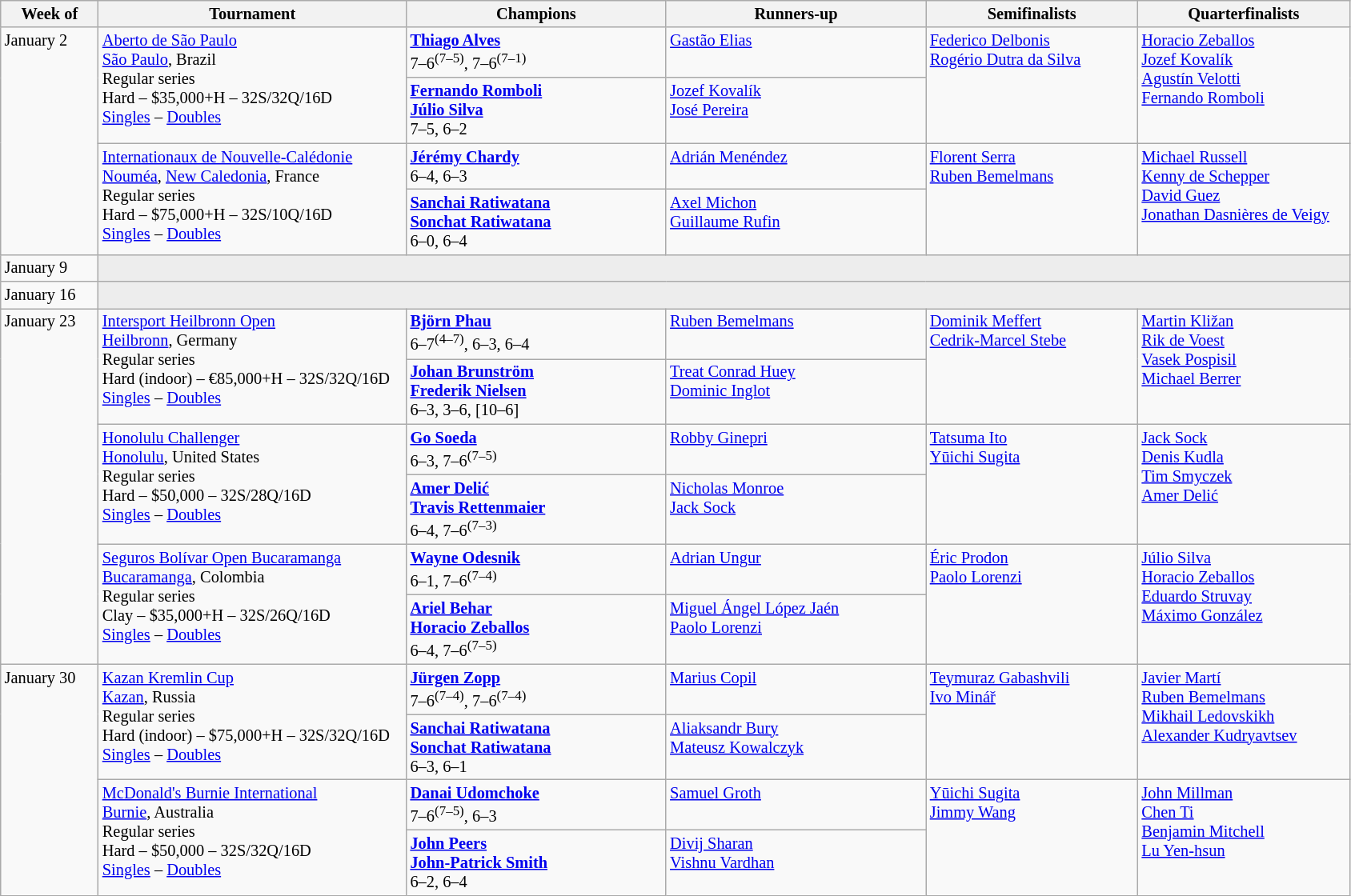<table class=wikitable style=font-size:85%;>
<tr>
<th width=75>Week of</th>
<th width=250>Tournament</th>
<th width=210>Champions</th>
<th width=210>Runners-up</th>
<th width=170>Semifinalists</th>
<th width=170>Quarterfinalists</th>
</tr>
<tr valign=top>
<td rowspan=4>January 2</td>
<td rowspan=2><a href='#'>Aberto de São Paulo</a><br><a href='#'>São Paulo</a>, Brazil<br>Regular series<br>Hard – $35,000+H – 32S/32Q/16D<br><a href='#'>Singles</a> – <a href='#'>Doubles</a></td>
<td> <strong><a href='#'>Thiago Alves</a></strong><br>7–6<sup>(7–5)</sup>, 7–6<sup>(7–1)</sup></td>
<td> <a href='#'>Gastão Elias</a></td>
<td rowspan=2> <a href='#'>Federico Delbonis</a><br> <a href='#'>Rogério Dutra da Silva</a></td>
<td rowspan=2> <a href='#'>Horacio Zeballos</a><br> <a href='#'>Jozef Kovalík</a><br> <a href='#'>Agustín Velotti</a><br> <a href='#'>Fernando Romboli</a></td>
</tr>
<tr valign=top>
<td> <strong><a href='#'>Fernando Romboli</a></strong><br> <strong><a href='#'>Júlio Silva</a></strong><br>7–5, 6–2</td>
<td> <a href='#'>Jozef Kovalík</a><br> <a href='#'>José Pereira</a></td>
</tr>
<tr valign=top>
<td rowspan=2><a href='#'>Internationaux de Nouvelle-Calédonie</a><br> <a href='#'>Nouméa</a>, <a href='#'>New Caledonia</a>, France<br>Regular series<br>Hard – $75,000+H – 32S/10Q/16D<br><a href='#'>Singles</a> – <a href='#'>Doubles</a></td>
<td> <strong><a href='#'>Jérémy Chardy</a></strong><br>6–4, 6–3</td>
<td> <a href='#'>Adrián Menéndez</a></td>
<td rowspan=2> <a href='#'>Florent Serra</a><br> <a href='#'>Ruben Bemelmans</a></td>
<td rowspan=2> <a href='#'>Michael Russell</a><br> <a href='#'>Kenny de Schepper</a><br> <a href='#'>David Guez</a><br> <a href='#'>Jonathan Dasnières de Veigy</a></td>
</tr>
<tr valign=top>
<td> <strong><a href='#'>Sanchai Ratiwatana</a></strong><br> <strong><a href='#'>Sonchat Ratiwatana</a></strong><br>6–0, 6–4</td>
<td> <a href='#'>Axel Michon</a><br> <a href='#'>Guillaume Rufin</a></td>
</tr>
<tr valign=top>
<td>January 9</td>
<td colspan=5 bgcolor=ededed></td>
</tr>
<tr valign=top>
<td>January 16</td>
<td colspan=5 bgcolor=ededed></td>
</tr>
<tr valign=top>
<td rowspan=6>January 23</td>
<td rowspan=2><a href='#'>Intersport Heilbronn Open</a><br> <a href='#'>Heilbronn</a>, Germany<br>Regular series<br>Hard (indoor) – €85,000+H – 32S/32Q/16D<br><a href='#'>Singles</a> – <a href='#'>Doubles</a></td>
<td> <strong><a href='#'>Björn Phau</a></strong><br>6–7<sup>(4–7)</sup>, 6–3, 6–4</td>
<td> <a href='#'>Ruben Bemelmans</a></td>
<td rowspan=2> <a href='#'>Dominik Meffert</a><br> <a href='#'>Cedrik-Marcel Stebe</a></td>
<td rowspan=2> <a href='#'>Martin Kližan</a><br> <a href='#'>Rik de Voest</a><br> <a href='#'>Vasek Pospisil</a><br> <a href='#'>Michael Berrer</a></td>
</tr>
<tr valign=top>
<td> <strong><a href='#'>Johan Brunström</a></strong><br> <strong><a href='#'>Frederik Nielsen</a></strong><br>6–3, 3–6, [10–6]</td>
<td> <a href='#'>Treat Conrad Huey</a><br> <a href='#'>Dominic Inglot</a></td>
</tr>
<tr valign=top>
<td rowspan=2><a href='#'>Honolulu Challenger</a><br> <a href='#'>Honolulu</a>, United States<br>Regular series<br>Hard – $50,000 – 32S/28Q/16D<br><a href='#'>Singles</a> – <a href='#'>Doubles</a></td>
<td> <strong><a href='#'>Go Soeda</a></strong><br>6–3, 7–6<sup>(7–5)</sup></td>
<td> <a href='#'>Robby Ginepri</a></td>
<td rowspan=2> <a href='#'>Tatsuma Ito</a><br> <a href='#'>Yūichi Sugita</a></td>
<td rowspan=2> <a href='#'>Jack Sock</a><br> <a href='#'>Denis Kudla</a><br> <a href='#'>Tim Smyczek</a><br> <a href='#'>Amer Delić</a></td>
</tr>
<tr valign=top>
<td> <strong><a href='#'>Amer Delić</a></strong><br> <strong><a href='#'>Travis Rettenmaier</a></strong><br>6–4, 7–6<sup>(7–3)</sup></td>
<td> <a href='#'>Nicholas Monroe</a><br> <a href='#'>Jack Sock</a></td>
</tr>
<tr valign=top>
<td rowspan=2><a href='#'>Seguros Bolívar Open Bucaramanga</a><br> <a href='#'>Bucaramanga</a>, Colombia<br>Regular series<br>Clay – $35,000+H – 32S/26Q/16D<br><a href='#'>Singles</a> – <a href='#'>Doubles</a></td>
<td> <strong><a href='#'>Wayne Odesnik</a></strong><br>6–1, 7–6<sup>(7–4)</sup></td>
<td> <a href='#'>Adrian Ungur</a></td>
<td rowspan=2> <a href='#'>Éric Prodon</a><br> <a href='#'>Paolo Lorenzi</a></td>
<td rowspan=2> <a href='#'>Júlio Silva</a><br> <a href='#'>Horacio Zeballos</a><br> <a href='#'>Eduardo Struvay</a><br> <a href='#'>Máximo González</a></td>
</tr>
<tr valign=top>
<td> <strong><a href='#'>Ariel Behar</a></strong><br> <strong><a href='#'>Horacio Zeballos</a></strong><br>6–4, 7–6<sup>(7–5)</sup></td>
<td> <a href='#'>Miguel Ángel López Jaén</a><br> <a href='#'>Paolo Lorenzi</a></td>
</tr>
<tr valign=top>
<td rowspan=4>January 30</td>
<td rowspan=2><a href='#'>Kazan Kremlin Cup</a><br> <a href='#'>Kazan</a>, Russia<br>Regular series<br>Hard (indoor) – $75,000+H – 32S/32Q/16D<br><a href='#'>Singles</a> – <a href='#'>Doubles</a></td>
<td> <strong><a href='#'>Jürgen Zopp</a></strong><br>7–6<sup>(7–4)</sup>, 7–6<sup>(7–4)</sup></td>
<td> <a href='#'>Marius Copil</a></td>
<td rowspan=2> <a href='#'>Teymuraz Gabashvili</a><br>  <a href='#'>Ivo Minář</a></td>
<td rowspan=2> <a href='#'>Javier Martí</a><br> <a href='#'>Ruben Bemelmans</a><br> <a href='#'>Mikhail Ledovskikh</a><br> <a href='#'>Alexander Kudryavtsev</a></td>
</tr>
<tr valign=top>
<td> <strong><a href='#'>Sanchai Ratiwatana</a></strong><br> <strong><a href='#'>Sonchat Ratiwatana</a></strong><br>6–3, 6–1</td>
<td> <a href='#'>Aliaksandr Bury</a><br> <a href='#'>Mateusz Kowalczyk</a></td>
</tr>
<tr valign=top>
<td rowspan=2><a href='#'>McDonald's Burnie International</a><br> <a href='#'>Burnie</a>, Australia<br>Regular series<br>Hard – $50,000 – 32S/32Q/16D<br><a href='#'>Singles</a> – <a href='#'>Doubles</a></td>
<td> <strong><a href='#'>Danai Udomchoke</a></strong><br>7–6<sup>(7–5)</sup>, 6–3</td>
<td> <a href='#'>Samuel Groth</a></td>
<td rowspan=2> <a href='#'>Yūichi Sugita</a><br> <a href='#'>Jimmy Wang</a></td>
<td rowspan=2> <a href='#'>John Millman</a><br> <a href='#'>Chen Ti</a><br> <a href='#'>Benjamin Mitchell</a><br> <a href='#'>Lu Yen-hsun</a></td>
</tr>
<tr valign=top>
<td> <strong><a href='#'>John Peers</a></strong><br> <strong><a href='#'>John-Patrick Smith</a></strong><br>6–2, 6–4</td>
<td> <a href='#'>Divij Sharan</a><br> <a href='#'>Vishnu Vardhan</a></td>
</tr>
</table>
